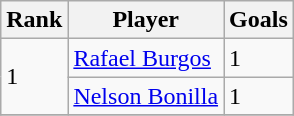<table class="wikitable" border="1">
<tr>
<th>Rank</th>
<th>Player</th>
<th>Goals</th>
</tr>
<tr>
<td rowspan=2>1</td>
<td><a href='#'>Rafael Burgos</a></td>
<td>1</td>
</tr>
<tr>
<td><a href='#'>Nelson Bonilla</a></td>
<td>1</td>
</tr>
<tr>
</tr>
</table>
